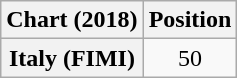<table class="wikitable sortable plainrowheaders" style="text-align:center;">
<tr>
<th>Chart (2018)</th>
<th>Position</th>
</tr>
<tr>
<th scope="row">Italy (FIMI)</th>
<td>50</td>
</tr>
</table>
